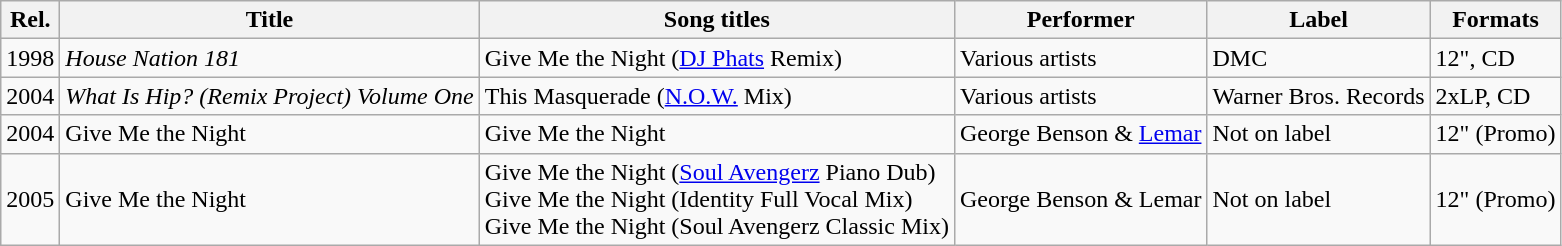<table class="wikitable">
<tr>
<th>Rel.</th>
<th>Title</th>
<th>Song titles</th>
<th>Performer</th>
<th>Label</th>
<th>Formats</th>
</tr>
<tr>
<td>1998</td>
<td><em>House Nation 181</em></td>
<td>Give Me the Night (<a href='#'>DJ Phats</a> Remix)</td>
<td>Various artists</td>
<td>DMC</td>
<td>12", CD</td>
</tr>
<tr>
<td>2004</td>
<td><em>What Is Hip? (Remix Project) Volume One</em></td>
<td>This Masquerade (<a href='#'>N.O.W.</a> Mix)</td>
<td>Various artists</td>
<td>Warner Bros. Records</td>
<td>2xLP, CD</td>
</tr>
<tr>
<td>2004</td>
<td>Give Me the Night</td>
<td>Give Me the Night</td>
<td>George Benson & <a href='#'>Lemar</a></td>
<td>Not on label</td>
<td>12" (Promo)</td>
</tr>
<tr>
<td>2005</td>
<td>Give Me the Night</td>
<td>Give Me the Night (<a href='#'>Soul Avengerz</a> Piano Dub)<br>Give Me the Night (Identity Full Vocal Mix)<br>Give Me the Night (Soul Avengerz Classic Mix)</td>
<td>George Benson & Lemar</td>
<td>Not on label</td>
<td>12" (Promo)</td>
</tr>
</table>
